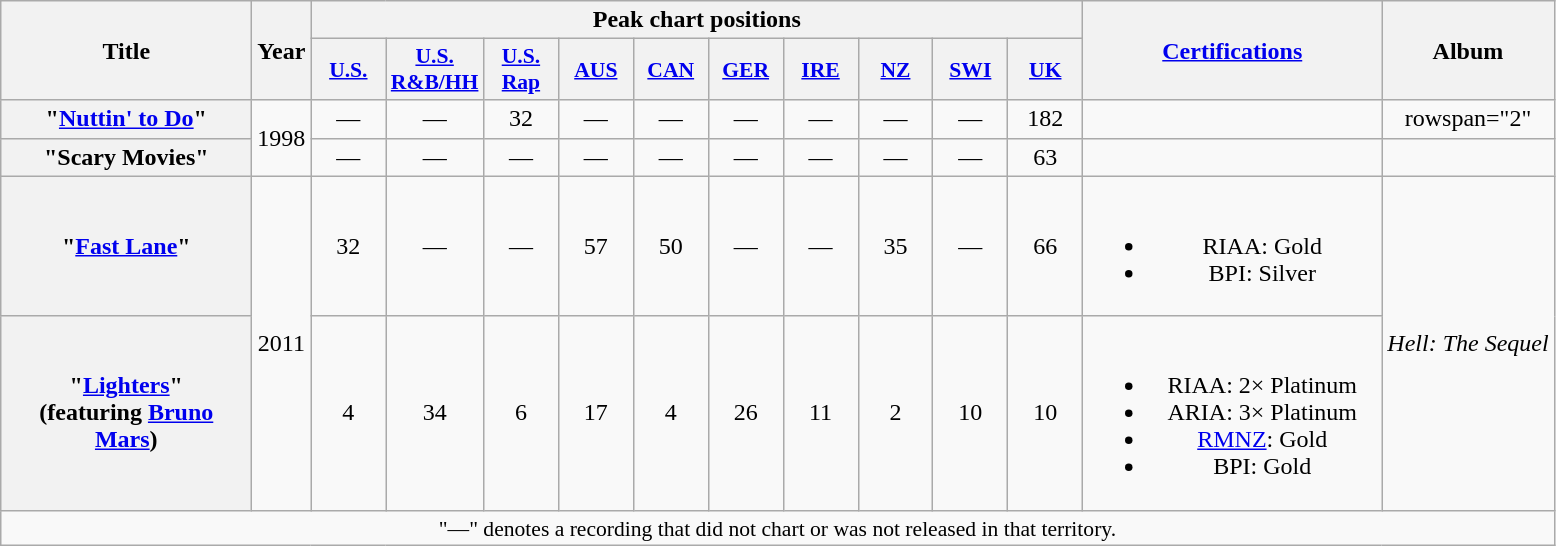<table class="wikitable plainrowheaders" style="text-align:center;">
<tr>
<th scope="col" rowspan="2" style="width:10em;">Title</th>
<th scope="col" rowspan="2">Year</th>
<th scope="col" colspan="10">Peak chart positions</th>
<th scope="col" rowspan="2" style="width:12em;"><a href='#'>Certifications</a></th>
<th scope="col" rowspan="2">Album</th>
</tr>
<tr>
<th style="width:3em;font-size:90%;"><a href='#'>U.S.</a><br></th>
<th style="width:3em;font-size:90%;"><a href='#'>U.S.<br>R&B/HH</a><br></th>
<th style="width:3em;font-size:90%;"><a href='#'>U.S.<br>Rap</a><br></th>
<th style="width:3em;font-size:90%;"><a href='#'>AUS</a><br></th>
<th style="width:3em;font-size:90%"><a href='#'>CAN</a><br></th>
<th style="width:3em;font-size:90%;"><a href='#'>GER</a><br></th>
<th style="width:3em;font-size:90%;"><a href='#'>IRE</a><br></th>
<th style="width:3em;font-size:90%;"><a href='#'>NZ</a><br></th>
<th style="width:3em;font-size:90%;"><a href='#'>SWI</a><br></th>
<th style="width:3em;font-size:90%;"><a href='#'>UK</a><br></th>
</tr>
<tr>
<th scope="row">"<a href='#'>Nuttin' to Do</a>"</th>
<td rowspan="2">1998</td>
<td>—</td>
<td>—</td>
<td>32</td>
<td>—</td>
<td>—</td>
<td>—</td>
<td>—</td>
<td>—</td>
<td>—</td>
<td>182</td>
<td></td>
<td>rowspan="2"</td>
</tr>
<tr>
<th scope="row">"Scary Movies"</th>
<td>—</td>
<td>—</td>
<td>—</td>
<td>—</td>
<td>—</td>
<td>—</td>
<td>—</td>
<td>—</td>
<td>—</td>
<td>63</td>
<td></td>
</tr>
<tr>
<th scope="row">"<a href='#'>Fast Lane</a>"</th>
<td rowspan="2">2011</td>
<td>32</td>
<td>—</td>
<td>—</td>
<td>57</td>
<td>50</td>
<td>—</td>
<td>—</td>
<td>35</td>
<td>—</td>
<td>66</td>
<td><br><ul><li>RIAA: Gold</li><li>BPI: Silver</li></ul></td>
<td rowspan="2"><em>Hell: The Sequel</em></td>
</tr>
<tr>
<th scope="row">"<a href='#'>Lighters</a>"<br><span>(featuring <a href='#'>Bruno Mars</a>)</span></th>
<td>4</td>
<td>34</td>
<td>6</td>
<td>17</td>
<td>4</td>
<td>26</td>
<td>11</td>
<td>2</td>
<td>10</td>
<td>10</td>
<td><br><ul><li>RIAA: 2× Platinum</li><li>ARIA: 3× Platinum</li><li><a href='#'>RMNZ</a>: Gold</li><li>BPI: Gold</li></ul></td>
</tr>
<tr>
<td colspan="14" style="font-size:90%">"—" denotes a recording that did not chart or was not released in that territory.</td>
</tr>
</table>
